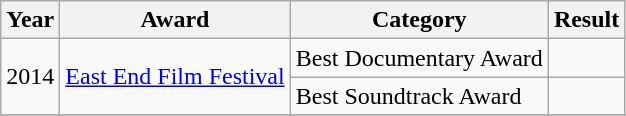<table class="wikitable sortable">
<tr>
<th>Year</th>
<th>Award</th>
<th>Category</th>
<th>Result</th>
</tr>
<tr>
<td rowspan="2">2014</td>
<td rowspan="2"><a href='#'>East End Film Festival</a></td>
<td>Best Documentary Award</td>
<td></td>
</tr>
<tr>
<td>Best Soundtrack Award</td>
<td></td>
</tr>
<tr>
</tr>
</table>
